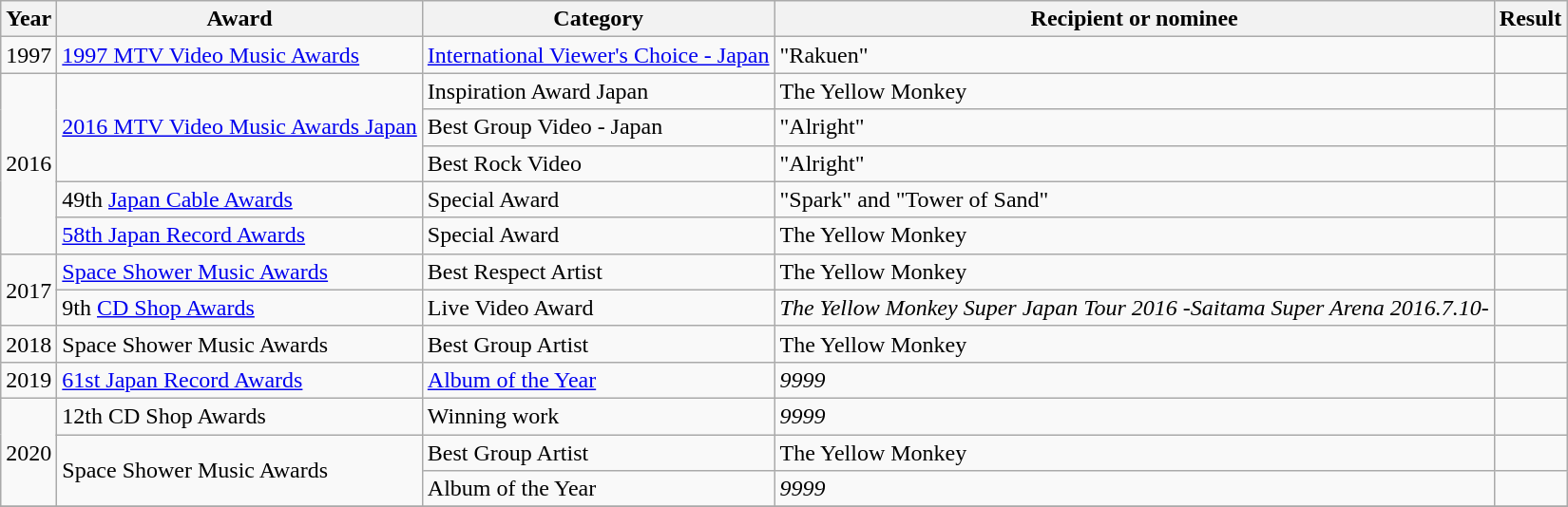<table class="wikitable">
<tr>
<th>Year</th>
<th>Award</th>
<th>Category</th>
<th>Recipient or nominee</th>
<th>Result</th>
</tr>
<tr>
<td>1997</td>
<td><a href='#'>1997 MTV Video Music Awards</a></td>
<td><a href='#'>International Viewer's Choice - Japan</a></td>
<td>"Rakuen"</td>
<td></td>
</tr>
<tr>
<td rowspan="5">2016</td>
<td rowspan="3"><a href='#'>2016 MTV Video Music Awards Japan</a></td>
<td>Inspiration Award Japan</td>
<td>The Yellow Monkey</td>
<td></td>
</tr>
<tr>
<td>Best Group Video - Japan</td>
<td>"Alright"</td>
<td></td>
</tr>
<tr>
<td>Best Rock Video</td>
<td>"Alright"</td>
<td></td>
</tr>
<tr>
<td>49th <a href='#'>Japan Cable Awards</a></td>
<td>Special Award</td>
<td>"Spark" and "Tower of Sand"</td>
<td></td>
</tr>
<tr>
<td><a href='#'>58th Japan Record Awards</a></td>
<td>Special Award</td>
<td>The Yellow Monkey</td>
<td></td>
</tr>
<tr>
<td rowspan="2">2017</td>
<td><a href='#'>Space Shower Music Awards</a></td>
<td>Best Respect Artist</td>
<td>The Yellow Monkey</td>
<td></td>
</tr>
<tr>
<td>9th <a href='#'>CD Shop Awards</a></td>
<td>Live Video Award</td>
<td><em>The Yellow Monkey Super Japan Tour 2016 -Saitama Super Arena 2016.7.10-</em></td>
<td></td>
</tr>
<tr>
<td>2018</td>
<td>Space Shower Music Awards</td>
<td>Best Group Artist</td>
<td>The Yellow Monkey</td>
<td></td>
</tr>
<tr>
<td>2019</td>
<td><a href='#'>61st Japan Record Awards</a></td>
<td><a href='#'>Album of the Year</a></td>
<td><em>9999</em></td>
<td></td>
</tr>
<tr>
<td rowspan="3">2020</td>
<td>12th CD Shop Awards</td>
<td>Winning work</td>
<td><em>9999</em></td>
<td></td>
</tr>
<tr>
<td rowspan="2">Space Shower Music Awards</td>
<td>Best Group Artist</td>
<td>The Yellow Monkey</td>
<td></td>
</tr>
<tr>
<td>Album of the Year</td>
<td><em>9999</em></td>
<td></td>
</tr>
<tr>
</tr>
</table>
